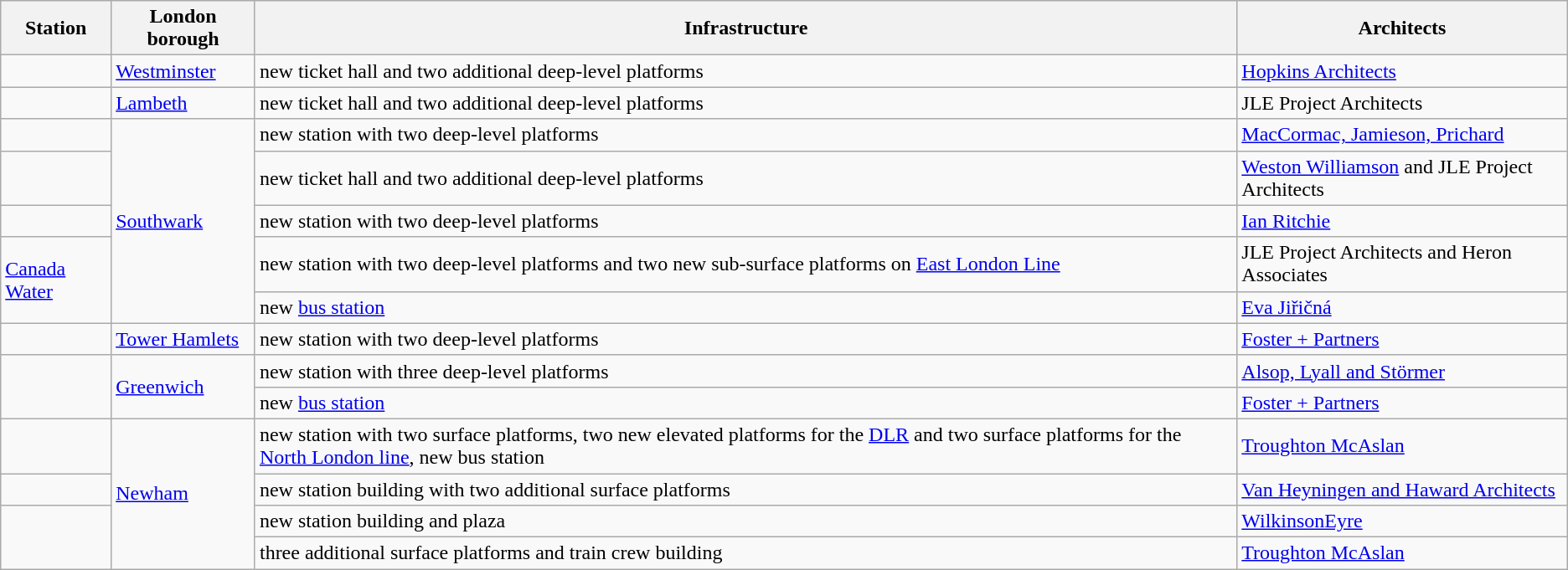<table class="wikitable">
<tr>
<th>Station</th>
<th>London borough</th>
<th>Infrastructure</th>
<th>Architects</th>
</tr>
<tr>
<td></td>
<td><a href='#'>Westminster</a></td>
<td>new ticket hall and two additional deep-level platforms</td>
<td><a href='#'>Hopkins Architects</a></td>
</tr>
<tr>
<td></td>
<td><a href='#'>Lambeth</a></td>
<td>new ticket hall and two additional deep-level platforms</td>
<td>JLE Project Architects</td>
</tr>
<tr>
<td></td>
<td rowspan="5"><a href='#'>Southwark</a></td>
<td>new station with two deep-level platforms</td>
<td><a href='#'>MacCormac, Jamieson, Prichard</a></td>
</tr>
<tr>
<td></td>
<td>new ticket hall and two additional deep-level platforms</td>
<td><a href='#'>Weston Williamson</a> and JLE Project Architects</td>
</tr>
<tr>
<td></td>
<td>new station with two deep-level platforms</td>
<td><a href='#'>Ian Ritchie</a></td>
</tr>
<tr>
<td rowspan="2"><a href='#'>Canada Water</a></td>
<td>new station with two deep-level platforms and two new sub-surface platforms on <a href='#'>East London Line</a></td>
<td>JLE Project Architects and Heron Associates</td>
</tr>
<tr>
<td>new <a href='#'>bus station</a></td>
<td><a href='#'>Eva Jiřičná</a></td>
</tr>
<tr>
<td></td>
<td><a href='#'>Tower Hamlets</a></td>
<td>new station with two deep-level platforms</td>
<td><a href='#'>Foster + Partners</a></td>
</tr>
<tr>
<td rowspan="2"></td>
<td rowspan="2"><a href='#'>Greenwich</a></td>
<td>new station with three deep-level platforms</td>
<td><a href='#'>Alsop, Lyall and Störmer</a></td>
</tr>
<tr>
<td>new <a href='#'>bus station</a></td>
<td><a href='#'>Foster + Partners</a></td>
</tr>
<tr>
<td></td>
<td rowspan="4"><a href='#'>Newham</a></td>
<td>new station with two surface platforms, two new elevated platforms for the <a href='#'>DLR</a> and two surface platforms for the <a href='#'>North London line</a>, new bus station</td>
<td><a href='#'>Troughton McAslan</a></td>
</tr>
<tr>
<td></td>
<td>new station building with two additional surface platforms</td>
<td><a href='#'>Van Heyningen and Haward Architects</a></td>
</tr>
<tr>
<td rowspan="2"></td>
<td>new station building and plaza</td>
<td><a href='#'>WilkinsonEyre</a></td>
</tr>
<tr>
<td>three additional surface platforms and train crew building</td>
<td><a href='#'>Troughton McAslan</a></td>
</tr>
</table>
